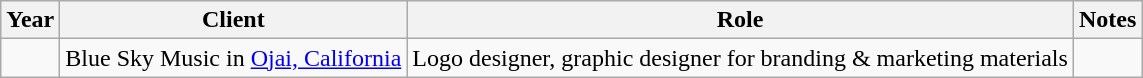<table class="wikitable">
<tr>
<th>Year</th>
<th>Client</th>
<th>Role</th>
<th>Notes</th>
</tr>
<tr>
<td></td>
<td>Blue Sky Music in <a href='#'>Ojai, California</a></td>
<td>Logo designer, graphic designer for branding & marketing materials</td>
<td></td>
</tr>
</table>
